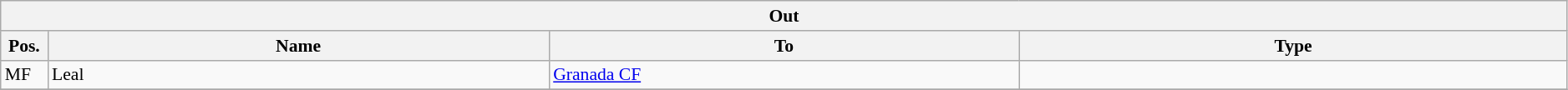<table class="wikitable" style="font-size:90%;width:99%;">
<tr>
<th colspan="4">Out</th>
</tr>
<tr>
<th width=3%>Pos.</th>
<th width=32%>Name</th>
<th width=30%>To</th>
<th width=35%>Type</th>
</tr>
<tr>
<td>MF</td>
<td>Leal</td>
<td><a href='#'>Granada CF</a></td>
<td></td>
</tr>
<tr>
</tr>
</table>
